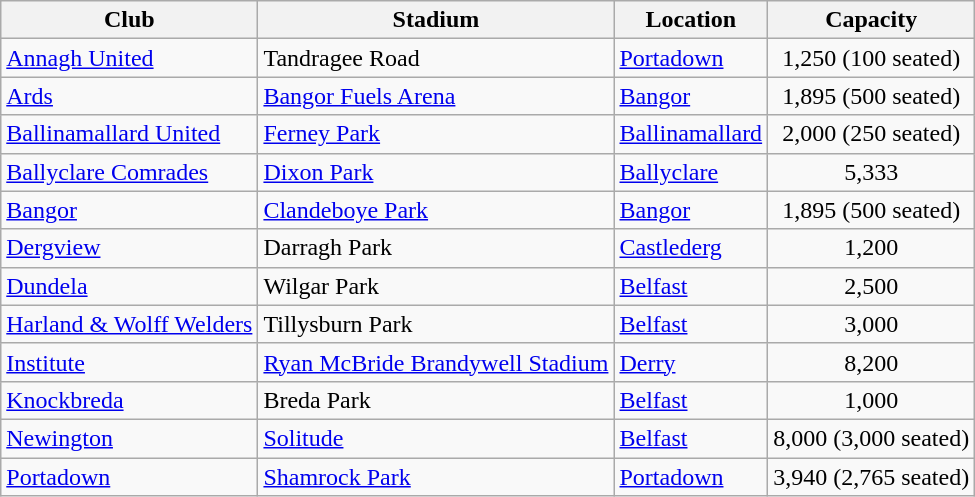<table class="wikitable sortable">
<tr>
<th>Club</th>
<th>Stadium</th>
<th>Location</th>
<th>Capacity</th>
</tr>
<tr>
<td><a href='#'>Annagh United</a></td>
<td>Tandragee Road</td>
<td><a href='#'>Portadown</a></td>
<td style="text-align:center;">1,250 (100 seated)</td>
</tr>
<tr>
<td><a href='#'>Ards</a></td>
<td><a href='#'>Bangor Fuels Arena</a></td>
<td><a href='#'>Bangor</a></td>
<td style="text-align:center;">1,895 (500 seated)</td>
</tr>
<tr>
<td><a href='#'>Ballinamallard United</a></td>
<td><a href='#'>Ferney Park</a></td>
<td><a href='#'>Ballinamallard</a></td>
<td style="text-align:center;">2,000 (250 seated)</td>
</tr>
<tr>
<td><a href='#'>Ballyclare Comrades</a></td>
<td><a href='#'>Dixon Park</a></td>
<td><a href='#'>Ballyclare</a></td>
<td style="text-align:center;">5,333</td>
</tr>
<tr>
<td><a href='#'>Bangor</a></td>
<td><a href='#'>Clandeboye Park</a></td>
<td><a href='#'>Bangor</a></td>
<td style="text-align:center;">1,895 (500 seated)</td>
</tr>
<tr>
<td><a href='#'>Dergview</a></td>
<td>Darragh Park</td>
<td><a href='#'>Castlederg</a></td>
<td style="text-align:center;">1,200</td>
</tr>
<tr>
<td><a href='#'>Dundela</a></td>
<td>Wilgar Park</td>
<td><a href='#'>Belfast</a></td>
<td style="text-align:center;">2,500</td>
</tr>
<tr>
<td><a href='#'>Harland & Wolff Welders</a></td>
<td>Tillysburn Park</td>
<td><a href='#'>Belfast</a></td>
<td style="text-align:center;">3,000</td>
</tr>
<tr>
<td><a href='#'>Institute</a></td>
<td><a href='#'>Ryan McBride Brandywell Stadium</a></td>
<td><a href='#'>Derry</a></td>
<td style="text-align:center;">8,200</td>
</tr>
<tr>
<td><a href='#'>Knockbreda</a></td>
<td>Breda Park</td>
<td><a href='#'>Belfast</a></td>
<td style="text-align:center;">1,000</td>
</tr>
<tr>
<td><a href='#'>Newington</a></td>
<td><a href='#'>Solitude</a></td>
<td><a href='#'>Belfast</a></td>
<td style="text-align:center;">8,000 (3,000 seated)</td>
</tr>
<tr>
<td><a href='#'>Portadown</a></td>
<td><a href='#'>Shamrock Park</a></td>
<td><a href='#'>Portadown</a></td>
<td style="text-align:center;">3,940 (2,765 seated)</td>
</tr>
</table>
